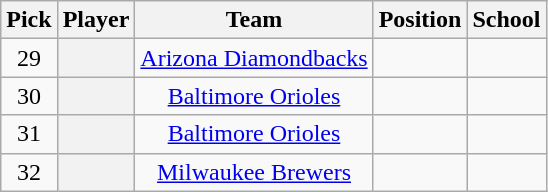<table class="wikitable sortable plainrowheaders" style="text-align:center; width=74%">
<tr>
<th scope="col">Pick</th>
<th scope="col">Player</th>
<th scope="col">Team</th>
<th scope="col">Position</th>
<th scope="col">School</th>
</tr>
<tr>
<td>29</td>
<th scope="row" style="text-align:center"></th>
<td><a href='#'>Arizona Diamondbacks</a></td>
<td></td>
<td></td>
</tr>
<tr>
<td>30</td>
<th scope="row" style="text-align:center"></th>
<td><a href='#'>Baltimore Orioles</a></td>
<td></td>
<td></td>
</tr>
<tr>
<td>31</td>
<th scope="row" style="text-align:center"></th>
<td><a href='#'>Baltimore Orioles</a></td>
<td></td>
<td></td>
</tr>
<tr>
<td>32</td>
<th scope="row" style="text-align:center"></th>
<td><a href='#'>Milwaukee Brewers</a></td>
<td></td>
<td></td>
</tr>
</table>
